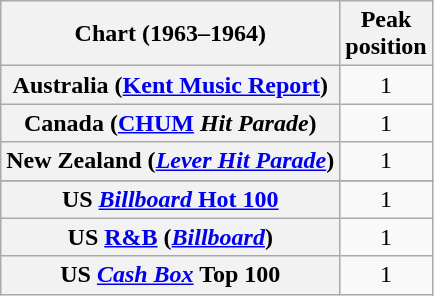<table class="wikitable sortable plainrowheaders">
<tr>
<th>Chart (1963–1964)</th>
<th>Peak<br>position</th>
</tr>
<tr>
<th scope="row">Australia (<a href='#'>Kent Music Report</a>)</th>
<td align="center">1</td>
</tr>
<tr>
<th scope="row">Canada (<a href='#'>CHUM</a> <em>Hit Parade</em>)</th>
<td style="text-align:center;">1</td>
</tr>
<tr>
<th scope="row">New Zealand (<em><a href='#'>Lever Hit Parade</a></em>)</th>
<td style="text-align:center;">1</td>
</tr>
<tr>
</tr>
<tr>
<th scope="row">US <a href='#'><em>Billboard</em> Hot 100</a></th>
<td align="center">1</td>
</tr>
<tr>
<th scope="row">US <a href='#'>R&B</a> (<a href='#'><em>Billboard</em></a>)</th>
<td align="center">1</td>
</tr>
<tr>
<th scope="row">US <a href='#'><em>Cash Box</em></a> Top 100</th>
<td align="center">1</td>
</tr>
</table>
